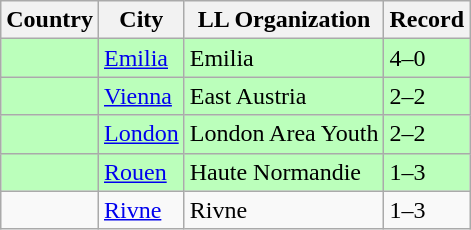<table class="wikitable">
<tr>
<th>Country</th>
<th>City</th>
<th>LL Organization</th>
<th>Record</th>
</tr>
<tr bgcolor=#bbffbb>
<td><strong></strong></td>
<td><a href='#'>Emilia</a></td>
<td>Emilia</td>
<td>4–0</td>
</tr>
<tr bgcolor=#bbffbb>
<td><strong></strong></td>
<td><a href='#'>Vienna</a></td>
<td>East Austria</td>
<td>2–2</td>
</tr>
<tr bgcolor=#bbffbb>
<td><strong></strong></td>
<td><a href='#'>London</a></td>
<td>London Area Youth</td>
<td>2–2</td>
</tr>
<tr bgcolor=#bbffbb>
<td><strong></strong></td>
<td><a href='#'>Rouen</a></td>
<td>Haute Normandie</td>
<td>1–3</td>
</tr>
<tr>
<td><strong></strong></td>
<td><a href='#'>Rivne</a></td>
<td>Rivne</td>
<td>1–3</td>
</tr>
</table>
